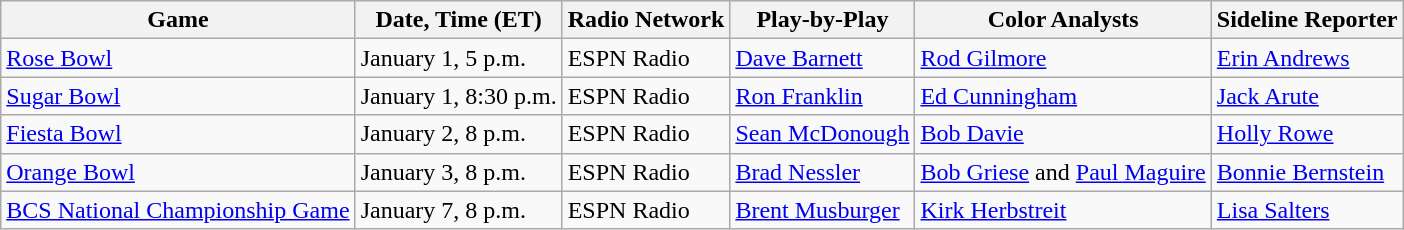<table class="wikitable">
<tr>
<th>Game</th>
<th>Date, Time (ET)</th>
<th>Radio Network</th>
<th>Play-by-Play</th>
<th>Color Analysts</th>
<th>Sideline Reporter</th>
</tr>
<tr>
<td><a href='#'>Rose Bowl</a></td>
<td>January 1, 5 p.m.</td>
<td>ESPN Radio</td>
<td><a href='#'>Dave Barnett</a></td>
<td><a href='#'>Rod Gilmore</a></td>
<td><a href='#'>Erin Andrews</a></td>
</tr>
<tr>
<td><a href='#'>Sugar Bowl</a></td>
<td>January 1, 8:30 p.m.</td>
<td>ESPN Radio</td>
<td><a href='#'>Ron Franklin</a></td>
<td><a href='#'>Ed Cunningham</a></td>
<td><a href='#'>Jack Arute</a></td>
</tr>
<tr>
<td><a href='#'>Fiesta Bowl</a></td>
<td>January 2, 8 p.m.</td>
<td>ESPN Radio</td>
<td><a href='#'>Sean McDonough</a></td>
<td><a href='#'>Bob Davie</a></td>
<td><a href='#'>Holly Rowe</a></td>
</tr>
<tr>
<td><a href='#'>Orange Bowl</a></td>
<td>January 3, 8 p.m.</td>
<td>ESPN Radio</td>
<td><a href='#'>Brad Nessler</a></td>
<td><a href='#'>Bob Griese</a> and <a href='#'>Paul Maguire</a></td>
<td><a href='#'>Bonnie Bernstein</a></td>
</tr>
<tr>
<td><a href='#'>BCS National Championship Game</a></td>
<td>January 7, 8 p.m.</td>
<td>ESPN Radio</td>
<td><a href='#'>Brent Musburger</a></td>
<td><a href='#'>Kirk Herbstreit</a></td>
<td><a href='#'>Lisa Salters</a></td>
</tr>
</table>
